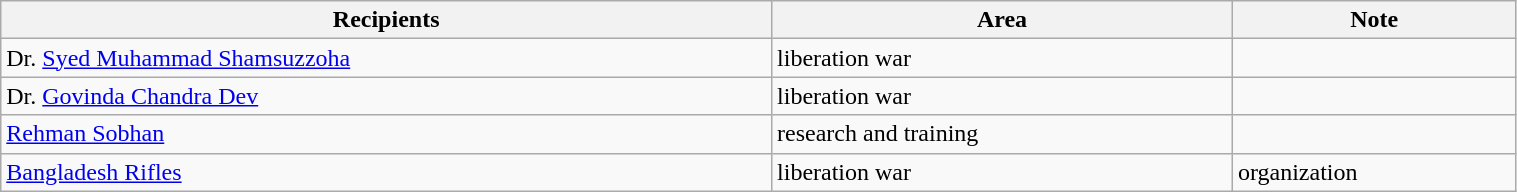<table class="wikitable" style="width:80%;">
<tr>
<th>Recipients</th>
<th>Area</th>
<th>Note</th>
</tr>
<tr>
<td>Dr. <a href='#'>Syed Muhammad Shamsuzzoha</a></td>
<td>liberation war</td>
<td></td>
</tr>
<tr>
<td>Dr. <a href='#'>Govinda Chandra Dev</a></td>
<td>liberation war</td>
<td></td>
</tr>
<tr>
<td><a href='#'>Rehman Sobhan</a></td>
<td>research and training</td>
<td></td>
</tr>
<tr>
<td><a href='#'>Bangladesh Rifles</a></td>
<td>liberation war</td>
<td>organization</td>
</tr>
</table>
